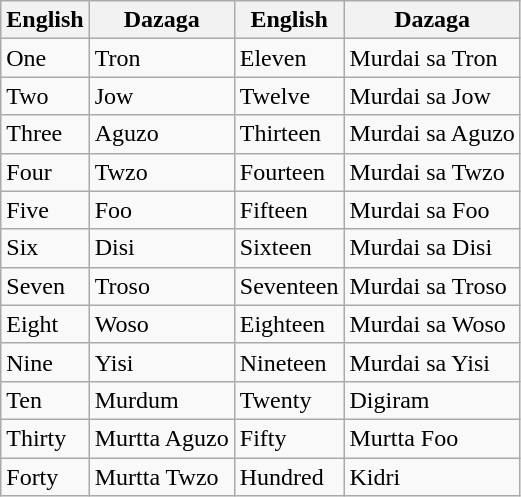<table class="wikitable">
<tr>
<th>English</th>
<th>Dazaga</th>
<th>English</th>
<th>Dazaga</th>
</tr>
<tr>
<td>One</td>
<td>Tron</td>
<td>Eleven</td>
<td>Murdai sa Tron</td>
</tr>
<tr>
<td>Two</td>
<td>Jow</td>
<td>Twelve</td>
<td>Murdai sa Jow</td>
</tr>
<tr>
<td>Three</td>
<td>Aguzo</td>
<td>Thirteen</td>
<td>Murdai sa Aguzo</td>
</tr>
<tr>
<td>Four</td>
<td>Twzo</td>
<td>Fourteen</td>
<td>Murdai sa Twzo</td>
</tr>
<tr>
<td>Five</td>
<td>Foo</td>
<td>Fifteen</td>
<td>Murdai sa Foo</td>
</tr>
<tr>
<td>Six</td>
<td>Disi</td>
<td>Sixteen</td>
<td>Murdai sa Disi</td>
</tr>
<tr>
<td>Seven</td>
<td>Troso</td>
<td>Seventeen</td>
<td>Murdai sa Troso</td>
</tr>
<tr>
<td>Eight</td>
<td>Woso</td>
<td>Eighteen</td>
<td>Murdai sa Woso</td>
</tr>
<tr>
<td>Nine</td>
<td>Yisi</td>
<td>Nineteen</td>
<td>Murdai sa Yisi</td>
</tr>
<tr>
<td>Ten</td>
<td>Murdum</td>
<td>Twenty</td>
<td>Digiram</td>
</tr>
<tr>
<td>Thirty</td>
<td>Murtta Aguzo</td>
<td>Fifty</td>
<td>Murtta Foo</td>
</tr>
<tr>
<td>Forty</td>
<td>Murtta Twzo</td>
<td>Hundred</td>
<td>Kidri</td>
</tr>
</table>
